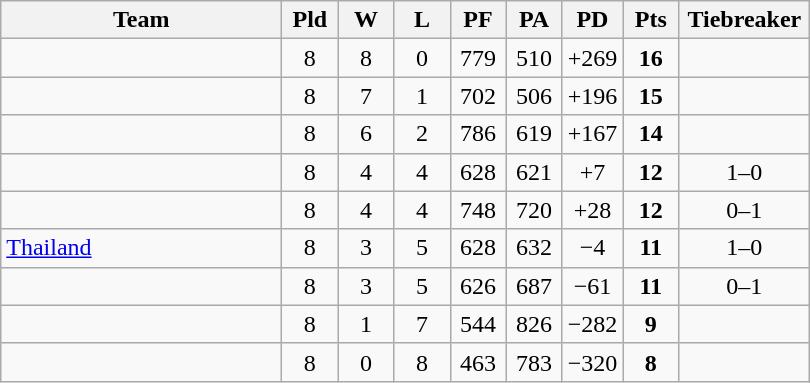<table class=wikitable style="text-align:center">
<tr>
<th width=180>Team</th>
<th width=30>Pld</th>
<th width=30>W</th>
<th width=30>L</th>
<th width=30>PF</th>
<th width=30>PA</th>
<th width=30>PD</th>
<th width=30>Pts</th>
<th width=80>Tiebreaker</th>
</tr>
<tr>
<td align="left"></td>
<td>8</td>
<td>8</td>
<td>0</td>
<td>779</td>
<td>510</td>
<td>+269</td>
<td><strong>16</strong></td>
<td></td>
</tr>
<tr>
<td align="left"></td>
<td>8</td>
<td>7</td>
<td>1</td>
<td>702</td>
<td>506</td>
<td>+196</td>
<td><strong>15</strong></td>
<td></td>
</tr>
<tr>
<td align="left"></td>
<td>8</td>
<td>6</td>
<td>2</td>
<td>786</td>
<td>619</td>
<td>+167</td>
<td><strong>14</strong></td>
<td></td>
</tr>
<tr>
<td align="left"></td>
<td>8</td>
<td>4</td>
<td>4</td>
<td>628</td>
<td>621</td>
<td>+7</td>
<td><strong>12</strong></td>
<td>1–0</td>
</tr>
<tr>
<td align="left"></td>
<td>8</td>
<td>4</td>
<td>4</td>
<td>748</td>
<td>720</td>
<td>+28</td>
<td><strong>12</strong></td>
<td>0–1</td>
</tr>
<tr>
<td align="left"> <a href='#'>Thailand</a></td>
<td>8</td>
<td>3</td>
<td>5</td>
<td>628</td>
<td>632</td>
<td>−4</td>
<td><strong>11</strong></td>
<td>1–0</td>
</tr>
<tr>
<td align="left"></td>
<td>8</td>
<td>3</td>
<td>5</td>
<td>626</td>
<td>687</td>
<td>−61</td>
<td><strong>11</strong></td>
<td>0–1</td>
</tr>
<tr>
<td align="left"></td>
<td>8</td>
<td>1</td>
<td>7</td>
<td>544</td>
<td>826</td>
<td>−282</td>
<td><strong>9</strong></td>
<td></td>
</tr>
<tr>
<td align="left"></td>
<td>8</td>
<td>0</td>
<td>8</td>
<td>463</td>
<td>783</td>
<td>−320</td>
<td><strong>8</strong></td>
<td></td>
</tr>
</table>
